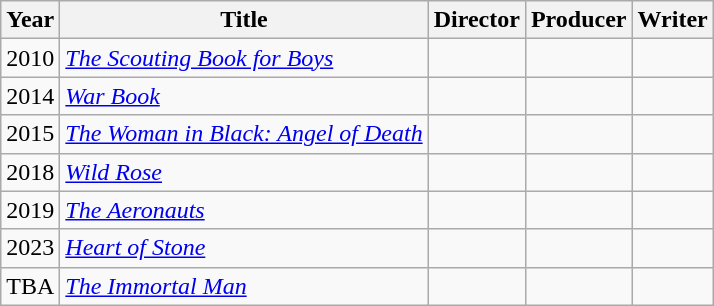<table class="wikitable">
<tr>
<th>Year</th>
<th>Title</th>
<th>Director</th>
<th>Producer</th>
<th>Writer</th>
</tr>
<tr>
<td>2010</td>
<td><em><a href='#'>The Scouting Book for Boys</a></em></td>
<td></td>
<td></td>
<td></td>
</tr>
<tr>
<td>2014</td>
<td><em><a href='#'>War Book</a></em></td>
<td></td>
<td></td>
<td></td>
</tr>
<tr>
<td>2015</td>
<td><em><a href='#'>The Woman in Black: Angel of Death</a></em></td>
<td></td>
<td></td>
<td></td>
</tr>
<tr>
<td>2018</td>
<td><em><a href='#'>Wild Rose</a></em></td>
<td></td>
<td></td>
<td></td>
</tr>
<tr>
<td>2019</td>
<td><em><a href='#'>The Aeronauts</a></em></td>
<td></td>
<td></td>
<td></td>
</tr>
<tr>
<td>2023</td>
<td><em><a href='#'>Heart of Stone</a></em></td>
<td></td>
<td></td>
<td></td>
</tr>
<tr>
<td>TBA</td>
<td><em><a href='#'>The Immortal Man</a></em></td>
<td></td>
<td></td>
<td></td>
</tr>
</table>
